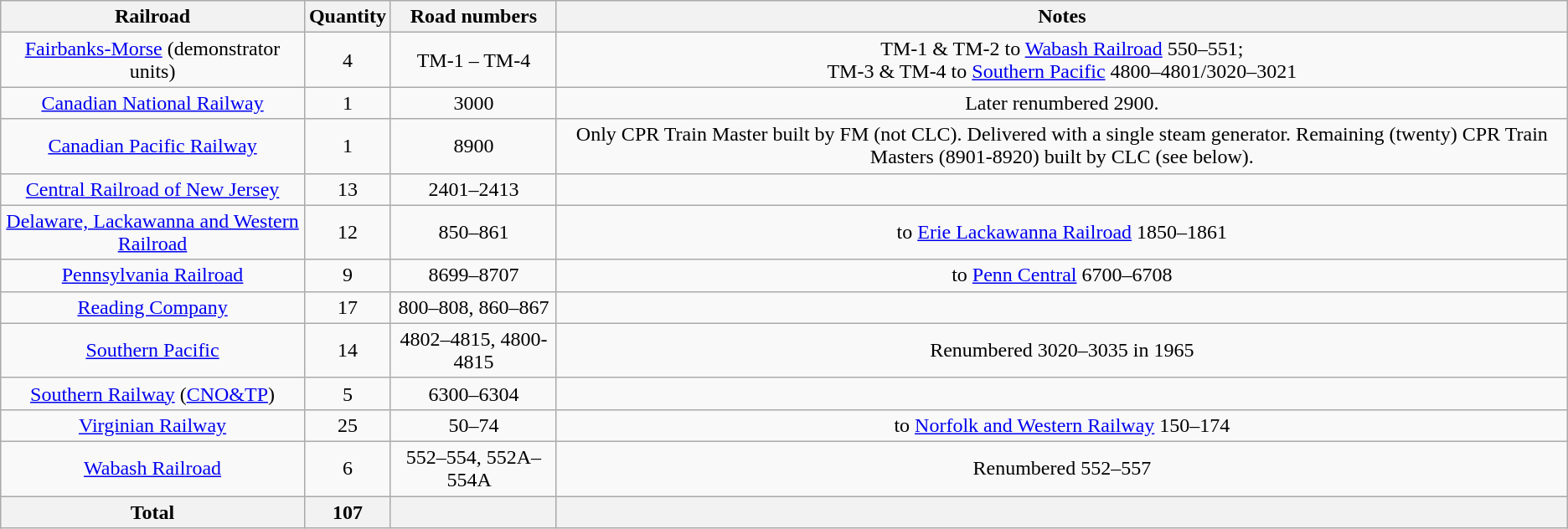<table class="wikitable">
<tr>
<th>Railroad</th>
<th>Quantity</th>
<th>Road numbers</th>
<th>Notes</th>
</tr>
<tr align="center">
<td><a href='#'>Fairbanks-Morse</a> (demonstrator units)</td>
<td>4</td>
<td>TM-1 – TM-4</td>
<td>TM-1 & TM-2 to <a href='#'>Wabash Railroad</a> 550–551;<br>TM-3 & TM-4 to <a href='#'>Southern Pacific</a> 4800–4801/3020–3021</td>
</tr>
<tr align="center">
<td><a href='#'>Canadian National Railway</a></td>
<td>1</td>
<td>3000</td>
<td>Later renumbered 2900.</td>
</tr>
<tr align="center">
<td><a href='#'>Canadian Pacific Railway</a></td>
<td>1</td>
<td>8900</td>
<td>Only CPR Train Master built by FM (not CLC).  Delivered with a single steam generator.  Remaining (twenty) CPR Train Masters (8901-8920) built by CLC (see below).</td>
</tr>
<tr align="center">
<td><a href='#'>Central Railroad of New Jersey</a></td>
<td>13</td>
<td>2401–2413</td>
<td></td>
</tr>
<tr align="center">
<td><a href='#'>Delaware, Lackawanna and Western Railroad</a></td>
<td>12</td>
<td>850–861</td>
<td>to <a href='#'>Erie Lackawanna Railroad</a> 1850–1861</td>
</tr>
<tr align="center">
<td><a href='#'>Pennsylvania Railroad</a></td>
<td>9</td>
<td>8699–8707</td>
<td>to <a href='#'>Penn Central</a> 6700–6708</td>
</tr>
<tr align="center">
<td><a href='#'>Reading Company</a></td>
<td>17</td>
<td>800–808, 860–867</td>
<td></td>
</tr>
<tr align="center">
<td><a href='#'>Southern Pacific</a></td>
<td>14</td>
<td>4802–4815, 4800-4815</td>
<td>Renumbered 3020–3035 in 1965<br></td>
</tr>
<tr align="center">
<td><a href='#'>Southern Railway</a> (<a href='#'>CNO&TP</a>)</td>
<td>5</td>
<td>6300–6304</td>
<td></td>
</tr>
<tr align="center">
<td><a href='#'>Virginian Railway</a></td>
<td>25</td>
<td>50–74</td>
<td>to <a href='#'>Norfolk and Western Railway</a> 150–174</td>
</tr>
<tr align="center">
<td><a href='#'>Wabash Railroad</a></td>
<td>6</td>
<td>552–554, 552A–554A  </td>
<td>Renumbered 552–557<br></td>
</tr>
<tr>
<th>Total</th>
<th>107</th>
<th> </th>
<th> </th>
</tr>
</table>
